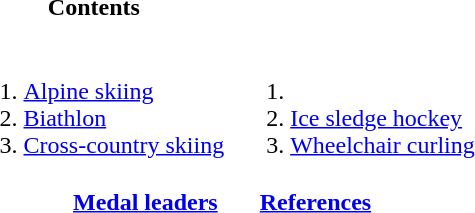<table id="toc" class="toc" summary="Contents">
<tr>
<td align="center"><strong>Contents</strong></td>
</tr>
<tr>
<td><br><ol><li><a href='#'>Alpine skiing</a></li><li><a href='#'>Biathlon</a></li><li><a href='#'>Cross-country skiing</a></li></ol></td>
<td valign=top><br><ol><li><li><a href='#'>Ice sledge hockey</a></li><li><a href='#'>Wheelchair curling</a></li></ol></td>
<td valign=top></td>
</tr>
<tr>
<td align=center colspan=3><strong><a href='#'>Medal leaders</a></strong>       <strong><a href='#'>References</a></strong></td>
</tr>
</table>
